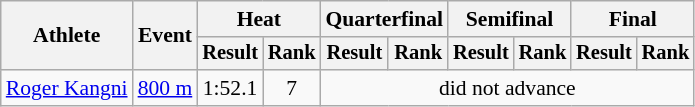<table class="wikitable" style="font-size:90%;">
<tr>
<th rowspan="2">Athlete</th>
<th rowspan="2">Event</th>
<th colspan="2">Heat</th>
<th colspan="2">Quarterfinal</th>
<th colspan="2">Semifinal</th>
<th colspan="2">Final</th>
</tr>
<tr style="font-size:95%">
<th>Result</th>
<th>Rank</th>
<th>Result</th>
<th>Rank</th>
<th>Result</th>
<th>Rank</th>
<th>Result</th>
<th>Rank</th>
</tr>
<tr align=center>
<td align=left><a href='#'>Roger Kangni</a></td>
<td align=left><a href='#'>800 m</a></td>
<td align=center>1:52.1</td>
<td align=center>7</td>
<td colspan=6>did not advance</td>
</tr>
</table>
